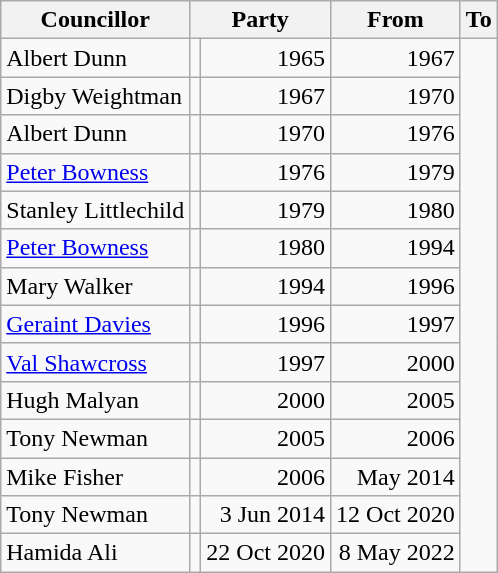<table class=wikitable>
<tr>
<th>Councillor</th>
<th colspan=2>Party</th>
<th>From</th>
<th>To</th>
</tr>
<tr>
<td>Albert Dunn</td>
<td></td>
<td align=right>1965</td>
<td align=right>1967</td>
</tr>
<tr>
<td>Digby Weightman</td>
<td></td>
<td align=right>1967</td>
<td align=right>1970</td>
</tr>
<tr>
<td>Albert Dunn</td>
<td></td>
<td align=right>1970</td>
<td align=right>1976</td>
</tr>
<tr>
<td><a href='#'>Peter Bowness</a></td>
<td></td>
<td align=right>1976</td>
<td align=right>1979</td>
</tr>
<tr>
<td>Stanley Littlechild</td>
<td></td>
<td align=right>1979</td>
<td align=right>1980</td>
</tr>
<tr>
<td><a href='#'>Peter Bowness</a></td>
<td></td>
<td align=right>1980</td>
<td align=right>1994</td>
</tr>
<tr>
<td>Mary Walker</td>
<td></td>
<td align=right>1994</td>
<td align=right>1996</td>
</tr>
<tr>
<td><a href='#'>Geraint Davies</a></td>
<td></td>
<td align=right>1996</td>
<td align=right>1997</td>
</tr>
<tr>
<td><a href='#'>Val Shawcross</a></td>
<td></td>
<td align=right>1997</td>
<td align=right>2000</td>
</tr>
<tr>
<td>Hugh Malyan</td>
<td></td>
<td align=right>2000</td>
<td align=right>2005</td>
</tr>
<tr>
<td>Tony Newman</td>
<td></td>
<td align=right>2005</td>
<td align=right>2006</td>
</tr>
<tr>
<td>Mike Fisher</td>
<td></td>
<td align=right>2006</td>
<td align=right>May 2014</td>
</tr>
<tr>
<td>Tony Newman</td>
<td></td>
<td align=right>3 Jun 2014</td>
<td align=right>12 Oct 2020</td>
</tr>
<tr>
<td>Hamida Ali</td>
<td></td>
<td align=right>22 Oct 2020</td>
<td align=right>8 May 2022</td>
</tr>
</table>
